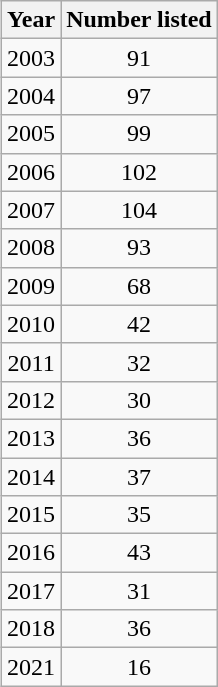<table class="wikitable" style="float:right; text-align:center; margin:2em;">
<tr>
<th>Year</th>
<th>Number listed</th>
</tr>
<tr>
<td>2003</td>
<td>91</td>
</tr>
<tr>
<td>2004</td>
<td>97</td>
</tr>
<tr>
<td>2005</td>
<td>99</td>
</tr>
<tr>
<td>2006</td>
<td>102</td>
</tr>
<tr>
<td>2007</td>
<td>104</td>
</tr>
<tr>
<td>2008</td>
<td>93</td>
</tr>
<tr>
<td>2009</td>
<td>68</td>
</tr>
<tr>
<td>2010</td>
<td>42</td>
</tr>
<tr>
<td>2011</td>
<td>32</td>
</tr>
<tr>
<td>2012</td>
<td>30</td>
</tr>
<tr>
<td>2013</td>
<td>36</td>
</tr>
<tr>
<td>2014</td>
<td>37</td>
</tr>
<tr>
<td>2015</td>
<td>35</td>
</tr>
<tr>
<td>2016</td>
<td>43</td>
</tr>
<tr>
<td>2017</td>
<td>31</td>
</tr>
<tr>
<td>2018</td>
<td>36</td>
</tr>
<tr>
<td>2021</td>
<td>16</td>
</tr>
</table>
